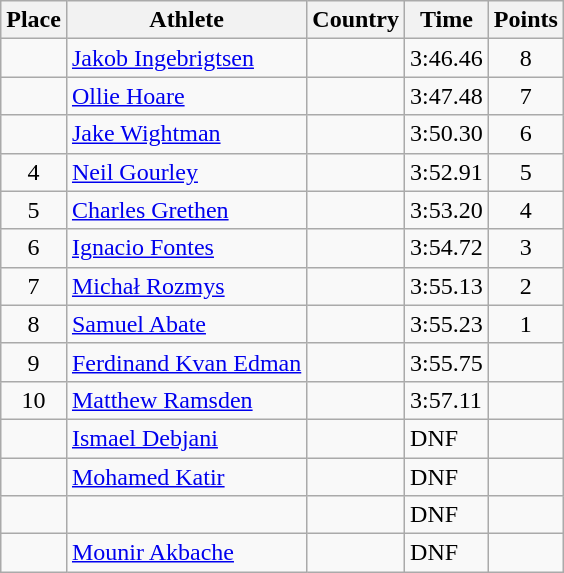<table class="wikitable">
<tr>
<th>Place</th>
<th>Athlete</th>
<th>Country</th>
<th>Time</th>
<th>Points</th>
</tr>
<tr>
<td align=center></td>
<td><a href='#'>Jakob Ingebrigtsen</a></td>
<td></td>
<td>3:46.46</td>
<td align=center>8</td>
</tr>
<tr>
<td align=center></td>
<td><a href='#'>Ollie Hoare</a></td>
<td></td>
<td>3:47.48</td>
<td align=center>7</td>
</tr>
<tr>
<td align=center></td>
<td><a href='#'>Jake Wightman</a></td>
<td></td>
<td>3:50.30</td>
<td align=center>6</td>
</tr>
<tr>
<td align=center>4</td>
<td><a href='#'>Neil Gourley</a></td>
<td></td>
<td>3:52.91</td>
<td align=center>5</td>
</tr>
<tr>
<td align=center>5</td>
<td><a href='#'>Charles Grethen</a></td>
<td></td>
<td>3:53.20</td>
<td align=center>4</td>
</tr>
<tr>
<td align=center>6</td>
<td><a href='#'>Ignacio Fontes</a></td>
<td></td>
<td>3:54.72</td>
<td align=center>3</td>
</tr>
<tr>
<td align=center>7</td>
<td><a href='#'>Michał Rozmys</a></td>
<td></td>
<td>3:55.13</td>
<td align=center>2</td>
</tr>
<tr>
<td align=center>8</td>
<td><a href='#'>Samuel Abate</a></td>
<td></td>
<td>3:55.23</td>
<td align=center>1</td>
</tr>
<tr>
<td align=center>9</td>
<td><a href='#'>Ferdinand Kvan Edman</a></td>
<td></td>
<td>3:55.75</td>
<td align=center></td>
</tr>
<tr>
<td align=center>10</td>
<td><a href='#'>Matthew Ramsden</a></td>
<td></td>
<td>3:57.11</td>
<td align=center></td>
</tr>
<tr>
<td align=center></td>
<td><a href='#'>Ismael Debjani</a></td>
<td></td>
<td>DNF</td>
<td align=center></td>
</tr>
<tr>
<td align=center></td>
<td><a href='#'>Mohamed Katir</a></td>
<td></td>
<td>DNF</td>
<td align=center></td>
</tr>
<tr>
<td align=center></td>
<td></td>
<td></td>
<td>DNF</td>
<td align=center></td>
</tr>
<tr>
<td align=center></td>
<td><a href='#'>Mounir Akbache</a></td>
<td></td>
<td>DNF</td>
<td align=center></td>
</tr>
</table>
